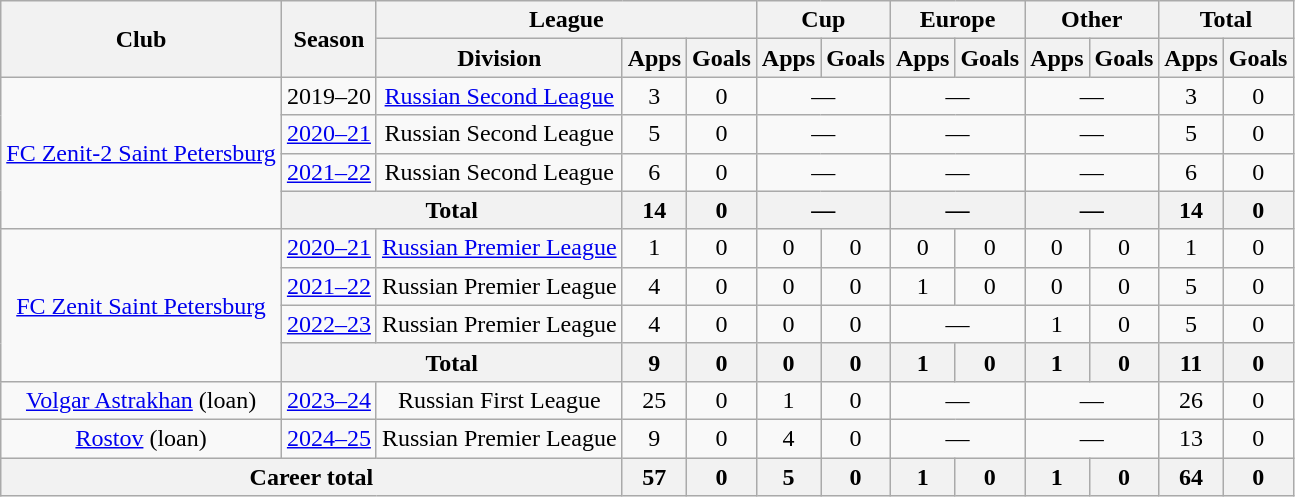<table class="wikitable" style="text-align: center;">
<tr>
<th rowspan="2">Club</th>
<th rowspan="2">Season</th>
<th colspan="3">League</th>
<th colspan="2">Cup</th>
<th colspan="2">Europe</th>
<th colspan="2">Other</th>
<th colspan="2">Total</th>
</tr>
<tr>
<th>Division</th>
<th>Apps</th>
<th>Goals</th>
<th>Apps</th>
<th>Goals</th>
<th>Apps</th>
<th>Goals</th>
<th>Apps</th>
<th>Goals</th>
<th>Apps</th>
<th>Goals</th>
</tr>
<tr>
<td rowspan="4"><a href='#'>FC Zenit-2 Saint Petersburg</a></td>
<td>2019–20</td>
<td><a href='#'>Russian Second League</a></td>
<td>3</td>
<td>0</td>
<td colspan="2">—</td>
<td colspan="2">—</td>
<td colspan="2">—</td>
<td>3</td>
<td>0</td>
</tr>
<tr>
<td><a href='#'>2020–21</a></td>
<td>Russian Second League</td>
<td>5</td>
<td>0</td>
<td colspan="2">—</td>
<td colspan="2">—</td>
<td colspan="2">—</td>
<td>5</td>
<td>0</td>
</tr>
<tr>
<td><a href='#'>2021–22</a></td>
<td>Russian Second League</td>
<td>6</td>
<td>0</td>
<td colspan="2">—</td>
<td colspan="2">—</td>
<td colspan="2">—</td>
<td>6</td>
<td>0</td>
</tr>
<tr>
<th colspan="2">Total</th>
<th>14</th>
<th>0</th>
<th colspan="2">—</th>
<th colspan="2">—</th>
<th colspan="2">—</th>
<th>14</th>
<th>0</th>
</tr>
<tr>
<td rowspan="4"><a href='#'>FC Zenit Saint Petersburg</a></td>
<td><a href='#'>2020–21</a></td>
<td><a href='#'>Russian Premier League</a></td>
<td>1</td>
<td>0</td>
<td>0</td>
<td>0</td>
<td>0</td>
<td>0</td>
<td>0</td>
<td>0</td>
<td>1</td>
<td>0</td>
</tr>
<tr>
<td><a href='#'>2021–22</a></td>
<td>Russian Premier League</td>
<td>4</td>
<td>0</td>
<td>0</td>
<td>0</td>
<td>1</td>
<td>0</td>
<td>0</td>
<td>0</td>
<td>5</td>
<td>0</td>
</tr>
<tr>
<td><a href='#'>2022–23</a></td>
<td>Russian Premier League</td>
<td>4</td>
<td>0</td>
<td>0</td>
<td>0</td>
<td colspan="2">—</td>
<td>1</td>
<td>0</td>
<td>5</td>
<td>0</td>
</tr>
<tr>
<th colspan="2">Total</th>
<th>9</th>
<th>0</th>
<th>0</th>
<th>0</th>
<th>1</th>
<th>0</th>
<th>1</th>
<th>0</th>
<th>11</th>
<th>0</th>
</tr>
<tr>
<td><a href='#'>Volgar Astrakhan</a> (loan)</td>
<td><a href='#'>2023–24</a></td>
<td>Russian First League</td>
<td>25</td>
<td>0</td>
<td>1</td>
<td>0</td>
<td colspan="2">—</td>
<td colspan="2">—</td>
<td>26</td>
<td>0</td>
</tr>
<tr>
<td><a href='#'>Rostov</a> (loan)</td>
<td><a href='#'>2024–25</a></td>
<td>Russian Premier League</td>
<td>9</td>
<td>0</td>
<td>4</td>
<td>0</td>
<td colspan="2">—</td>
<td colspan="2">—</td>
<td>13</td>
<td>0</td>
</tr>
<tr>
<th colspan="3">Career total</th>
<th>57</th>
<th>0</th>
<th>5</th>
<th>0</th>
<th>1</th>
<th>0</th>
<th>1</th>
<th>0</th>
<th>64</th>
<th>0</th>
</tr>
</table>
